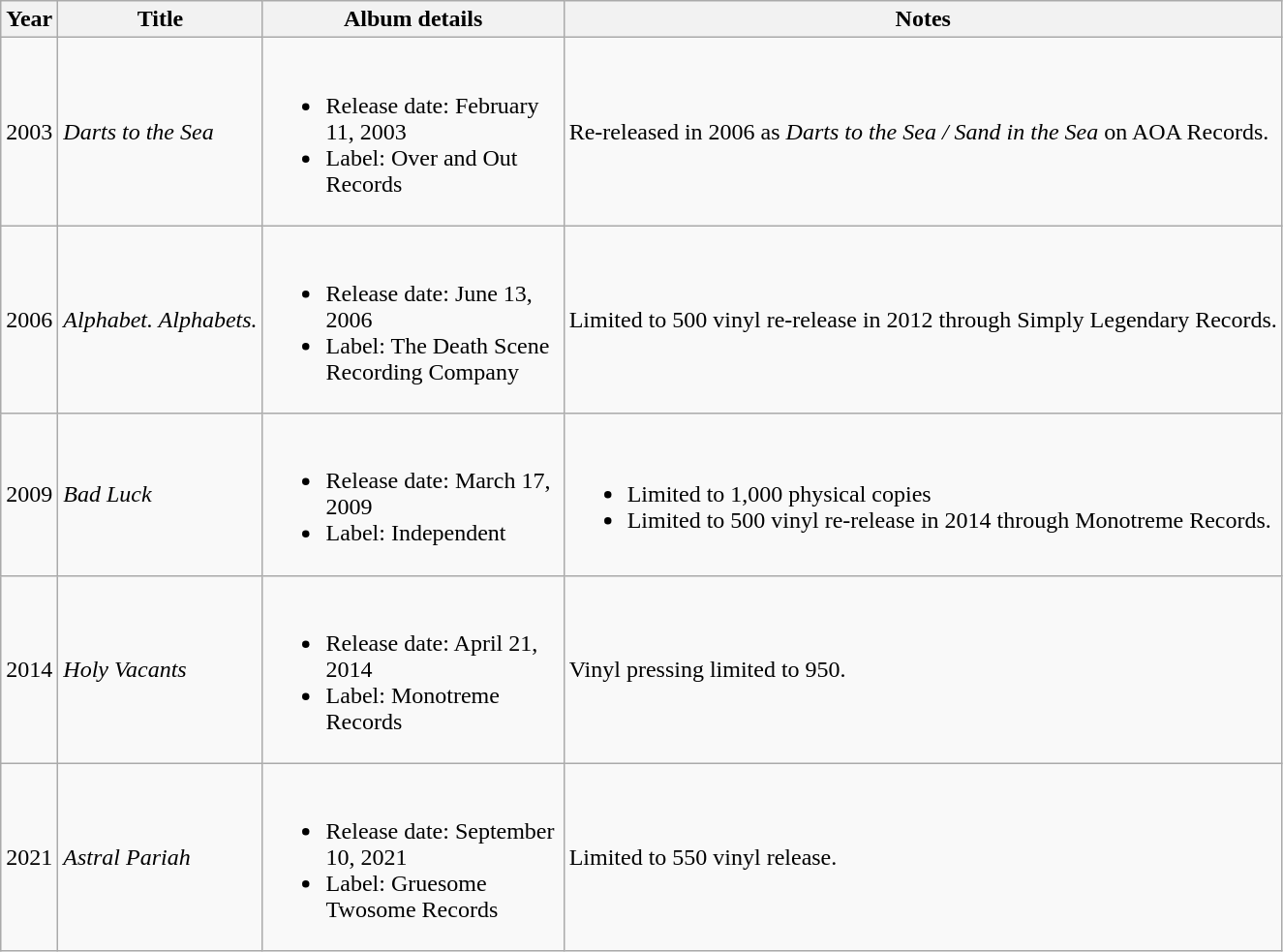<table class="wikitable">
<tr>
<th>Year</th>
<th>Title</th>
<th style="width:200px;">Album details</th>
<th>Notes</th>
</tr>
<tr>
<td>2003</td>
<td><em>Darts to the Sea</em></td>
<td><br><ul><li>Release date: February 11, 2003</li><li>Label: Over and Out Records</li></ul></td>
<td>Re-released in 2006 as <em>Darts to the Sea / Sand in the Sea</em> on AOA Records.</td>
</tr>
<tr>
<td>2006</td>
<td><em>Alphabet. Alphabets.</em></td>
<td><br><ul><li>Release date: June 13, 2006</li><li>Label: The Death Scene Recording Company</li></ul></td>
<td>Limited to 500 vinyl re-release in 2012 through Simply Legendary Records.</td>
</tr>
<tr>
<td>2009</td>
<td><em>Bad Luck</em></td>
<td><br><ul><li>Release date: March 17, 2009</li><li>Label: Independent</li></ul></td>
<td><br><ul><li>Limited to 1,000 physical copies</li><li>Limited to 500 vinyl re-release in 2014 through Monotreme Records.</li></ul></td>
</tr>
<tr>
<td>2014</td>
<td><em>Holy Vacants</em></td>
<td><br><ul><li>Release date: April 21, 2014</li><li>Label: Monotreme Records</li></ul></td>
<td>Vinyl pressing limited to 950.</td>
</tr>
<tr>
<td>2021</td>
<td><em>Astral Pariah</em></td>
<td><br><ul><li>Release date: September 10, 2021</li><li>Label: Gruesome Twosome Records</li></ul></td>
<td>Limited to 550 vinyl release.</td>
</tr>
</table>
